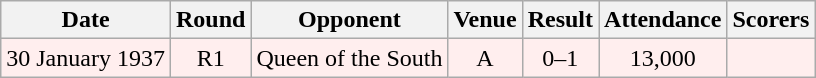<table class="wikitable sortable" style="font-size:100%; text-align:center">
<tr>
<th>Date</th>
<th>Round</th>
<th>Opponent</th>
<th>Venue</th>
<th>Result</th>
<th>Attendance</th>
<th>Scorers</th>
</tr>
<tr bgcolor = "#FFEEEE">
<td>30 January 1937</td>
<td>R1</td>
<td>Queen of the South</td>
<td>A</td>
<td>0–1</td>
<td>13,000</td>
<td></td>
</tr>
</table>
